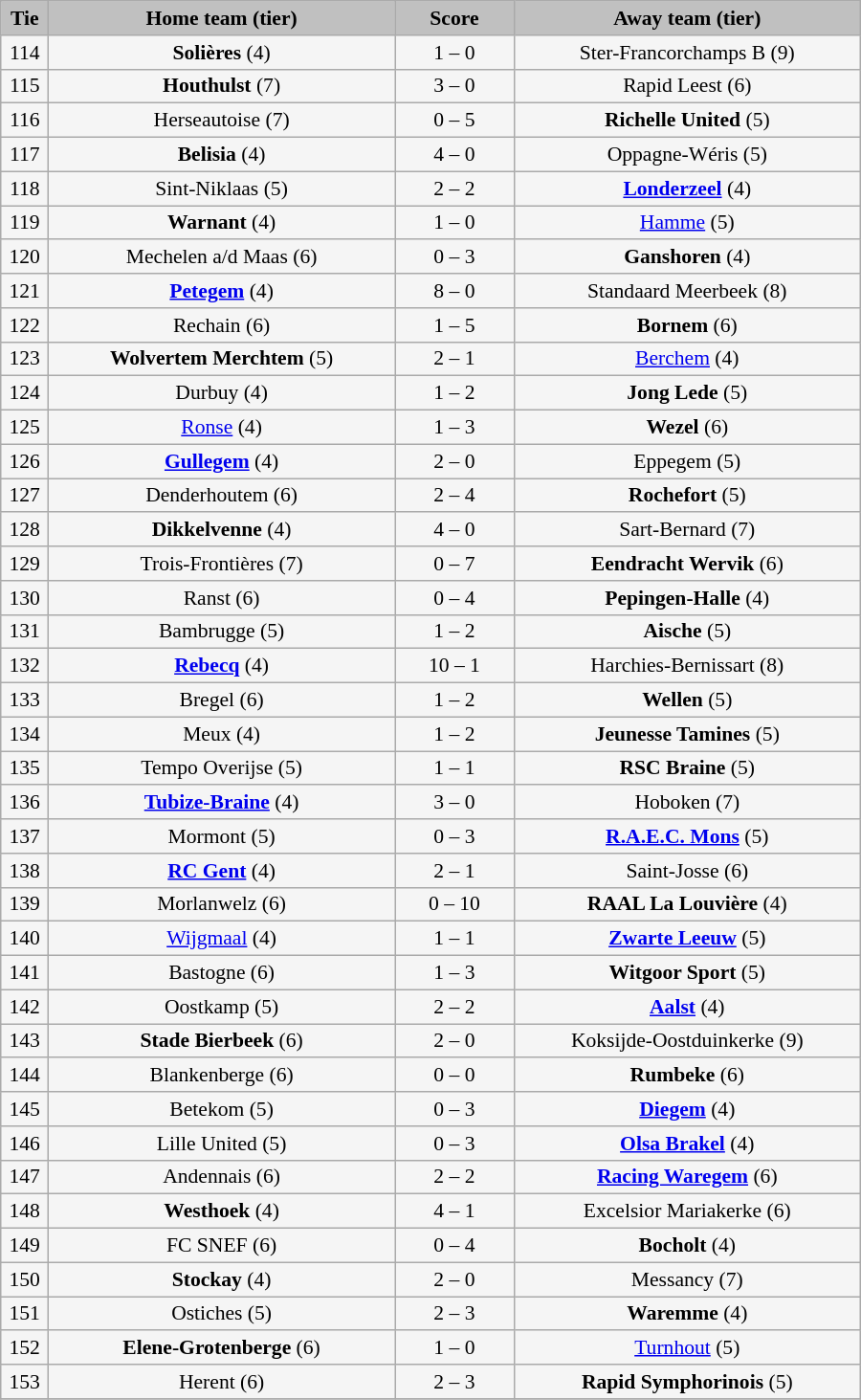<table class="wikitable" style="width: 600px; background:WhiteSmoke; text-align:center; font-size:90%">
<tr>
<td scope="col" style="width:  5.00%; background:silver;"><strong>Tie</strong></td>
<td scope="col" style="width: 36.25%; background:silver;"><strong>Home team (tier)</strong></td>
<td scope="col" style="width: 12.50%; background:silver;"><strong>Score</strong></td>
<td scope="col" style="width: 36.25%; background:silver;"><strong>Away team (tier)</strong></td>
</tr>
<tr>
<td>114</td>
<td><strong>Solières</strong> (4)</td>
<td>1 – 0</td>
<td>Ster-Francorchamps B (9)</td>
</tr>
<tr>
<td>115</td>
<td><strong>Houthulst</strong> (7)</td>
<td>3 – 0</td>
<td>Rapid Leest (6)</td>
</tr>
<tr>
<td>116</td>
<td>Herseautoise (7)</td>
<td>0 – 5</td>
<td><strong>Richelle United</strong> (5)</td>
</tr>
<tr>
<td>117</td>
<td><strong>Belisia</strong> (4)</td>
<td>4 – 0</td>
<td>Oppagne-Wéris (5)</td>
</tr>
<tr>
<td>118</td>
<td>Sint-Niklaas (5)</td>
<td>2 – 2 </td>
<td><strong><a href='#'>Londerzeel</a></strong> (4)</td>
</tr>
<tr>
<td>119</td>
<td><strong>Warnant</strong> (4)</td>
<td>1 – 0</td>
<td><a href='#'>Hamme</a> (5)</td>
</tr>
<tr>
<td>120</td>
<td>Mechelen a/d Maas (6)</td>
<td>0 – 3</td>
<td><strong>Ganshoren</strong> (4)</td>
</tr>
<tr>
<td>121</td>
<td><strong><a href='#'>Petegem</a></strong> (4)</td>
<td>8 – 0</td>
<td>Standaard Meerbeek (8)</td>
</tr>
<tr>
<td>122</td>
<td>Rechain (6)</td>
<td>1 – 5</td>
<td><strong>Bornem</strong> (6)</td>
</tr>
<tr>
<td>123</td>
<td><strong>Wolvertem Merchtem</strong> (5)</td>
<td>2 – 1</td>
<td><a href='#'>Berchem</a> (4)</td>
</tr>
<tr>
<td>124</td>
<td>Durbuy (4)</td>
<td>1 – 2</td>
<td><strong>Jong Lede</strong> (5)</td>
</tr>
<tr>
<td>125</td>
<td><a href='#'>Ronse</a> (4)</td>
<td>1 – 3</td>
<td><strong>Wezel</strong> (6)</td>
</tr>
<tr>
<td>126</td>
<td><strong><a href='#'>Gullegem</a></strong> (4)</td>
<td>2 – 0</td>
<td>Eppegem (5)</td>
</tr>
<tr>
<td>127</td>
<td>Denderhoutem (6)</td>
<td>2 – 4</td>
<td><strong>Rochefort</strong> (5)</td>
</tr>
<tr>
<td>128</td>
<td><strong>Dikkelvenne</strong> (4)</td>
<td>4 – 0</td>
<td>Sart-Bernard (7)</td>
</tr>
<tr>
<td>129</td>
<td>Trois-Frontières (7)</td>
<td>0 – 7</td>
<td><strong>Eendracht Wervik</strong> (6)</td>
</tr>
<tr>
<td>130</td>
<td>Ranst (6)</td>
<td>0 – 4</td>
<td><strong>Pepingen-Halle</strong> (4)</td>
</tr>
<tr>
<td>131</td>
<td>Bambrugge (5)</td>
<td>1 – 2</td>
<td><strong>Aische</strong> (5)</td>
</tr>
<tr>
<td>132</td>
<td><strong><a href='#'>Rebecq</a></strong> (4)</td>
<td>10 – 1</td>
<td>Harchies-Bernissart (8)</td>
</tr>
<tr>
<td>133</td>
<td>Bregel (6)</td>
<td>1 – 2</td>
<td><strong>Wellen</strong> (5)</td>
</tr>
<tr>
<td>134</td>
<td>Meux (4)</td>
<td>1 – 2</td>
<td><strong>Jeunesse Tamines</strong> (5)</td>
</tr>
<tr>
<td>135</td>
<td>Tempo Overijse (5)</td>
<td>1 – 1 </td>
<td><strong>RSC Braine</strong> (5)</td>
</tr>
<tr>
<td>136</td>
<td><strong><a href='#'>Tubize-Braine</a></strong> (4)</td>
<td>3 – 0</td>
<td>Hoboken (7)</td>
</tr>
<tr>
<td>137</td>
<td>Mormont (5)</td>
<td>0 – 3</td>
<td><strong><a href='#'>R.A.E.C. Mons</a></strong> (5)</td>
</tr>
<tr>
<td>138</td>
<td><strong><a href='#'>RC Gent</a></strong> (4)</td>
<td>2 – 1</td>
<td>Saint-Josse (6)</td>
</tr>
<tr>
<td>139</td>
<td>Morlanwelz (6)</td>
<td>0 – 10</td>
<td><strong>RAAL La Louvière</strong> (4)</td>
</tr>
<tr>
<td>140</td>
<td><a href='#'>Wijgmaal</a> (4)</td>
<td>1 – 1 </td>
<td><strong><a href='#'>Zwarte Leeuw</a></strong> (5)</td>
</tr>
<tr>
<td>141</td>
<td>Bastogne (6)</td>
<td>1 – 3</td>
<td><strong>Witgoor Sport</strong> (5)</td>
</tr>
<tr>
<td>142</td>
<td>Oostkamp (5)</td>
<td>2 – 2 </td>
<td><strong><a href='#'>Aalst</a></strong> (4)</td>
</tr>
<tr>
<td>143</td>
<td><strong>Stade Bierbeek</strong> (6)</td>
<td>2 – 0</td>
<td>Koksijde-Oostduinkerke (9)</td>
</tr>
<tr>
<td>144</td>
<td>Blankenberge (6)</td>
<td>0 – 0 </td>
<td><strong>Rumbeke</strong> (6)</td>
</tr>
<tr>
<td>145</td>
<td>Betekom (5)</td>
<td>0 – 3</td>
<td><strong><a href='#'>Diegem</a></strong> (4)</td>
</tr>
<tr>
<td>146</td>
<td>Lille United (5)</td>
<td>0 – 3</td>
<td><strong><a href='#'>Olsa Brakel</a></strong> (4)</td>
</tr>
<tr>
<td>147</td>
<td>Andennais (6)</td>
<td>2 – 2 </td>
<td><strong><a href='#'>Racing Waregem</a></strong> (6)</td>
</tr>
<tr>
<td>148</td>
<td><strong>Westhoek</strong> (4)</td>
<td>4 – 1</td>
<td>Excelsior Mariakerke (6)</td>
</tr>
<tr>
<td>149</td>
<td>FC SNEF (6)</td>
<td>0 – 4</td>
<td><strong>Bocholt</strong> (4)</td>
</tr>
<tr>
<td>150</td>
<td><strong>Stockay</strong> (4)</td>
<td>2 – 0</td>
<td>Messancy (7)</td>
</tr>
<tr>
<td>151</td>
<td>Ostiches (5)</td>
<td>2 – 3</td>
<td><strong>Waremme</strong> (4)</td>
</tr>
<tr>
<td>152</td>
<td><strong>Elene-Grotenberge</strong> (6)</td>
<td>1 – 0</td>
<td><a href='#'>Turnhout</a> (5)</td>
</tr>
<tr>
<td>153</td>
<td>Herent (6)</td>
<td>2 – 3</td>
<td><strong>Rapid Symphorinois</strong> (5)</td>
</tr>
<tr>
</tr>
</table>
